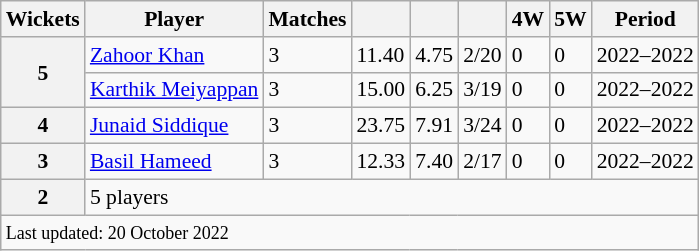<table class="wikitable" style="font-size: 90%">
<tr>
<th>Wickets</th>
<th>Player</th>
<th>Matches</th>
<th></th>
<th></th>
<th></th>
<th>4W</th>
<th>5W</th>
<th>Period</th>
</tr>
<tr>
<th rowspan="2">5</th>
<td><a href='#'>Zahoor Khan</a></td>
<td>3</td>
<td>11.40</td>
<td>4.75</td>
<td>2/20</td>
<td>0</td>
<td>0</td>
<td>2022–2022</td>
</tr>
<tr>
<td><a href='#'>Karthik Meiyappan</a></td>
<td>3</td>
<td>15.00</td>
<td>6.25</td>
<td>3/19</td>
<td>0</td>
<td>0</td>
<td>2022–2022</td>
</tr>
<tr>
<th>4</th>
<td><a href='#'>Junaid Siddique</a></td>
<td>3</td>
<td>23.75</td>
<td>7.91</td>
<td>3/24</td>
<td>0</td>
<td>0</td>
<td>2022–2022</td>
</tr>
<tr>
<th>3</th>
<td><a href='#'>Basil Hameed</a></td>
<td>3</td>
<td>12.33</td>
<td>7.40</td>
<td>2/17</td>
<td>0</td>
<td>0</td>
<td>2022–2022</td>
</tr>
<tr>
<th>2</th>
<td colspan="8">5 players</td>
</tr>
<tr>
<td colspan="9"><small>Last updated: 20 October 2022</small></td>
</tr>
</table>
